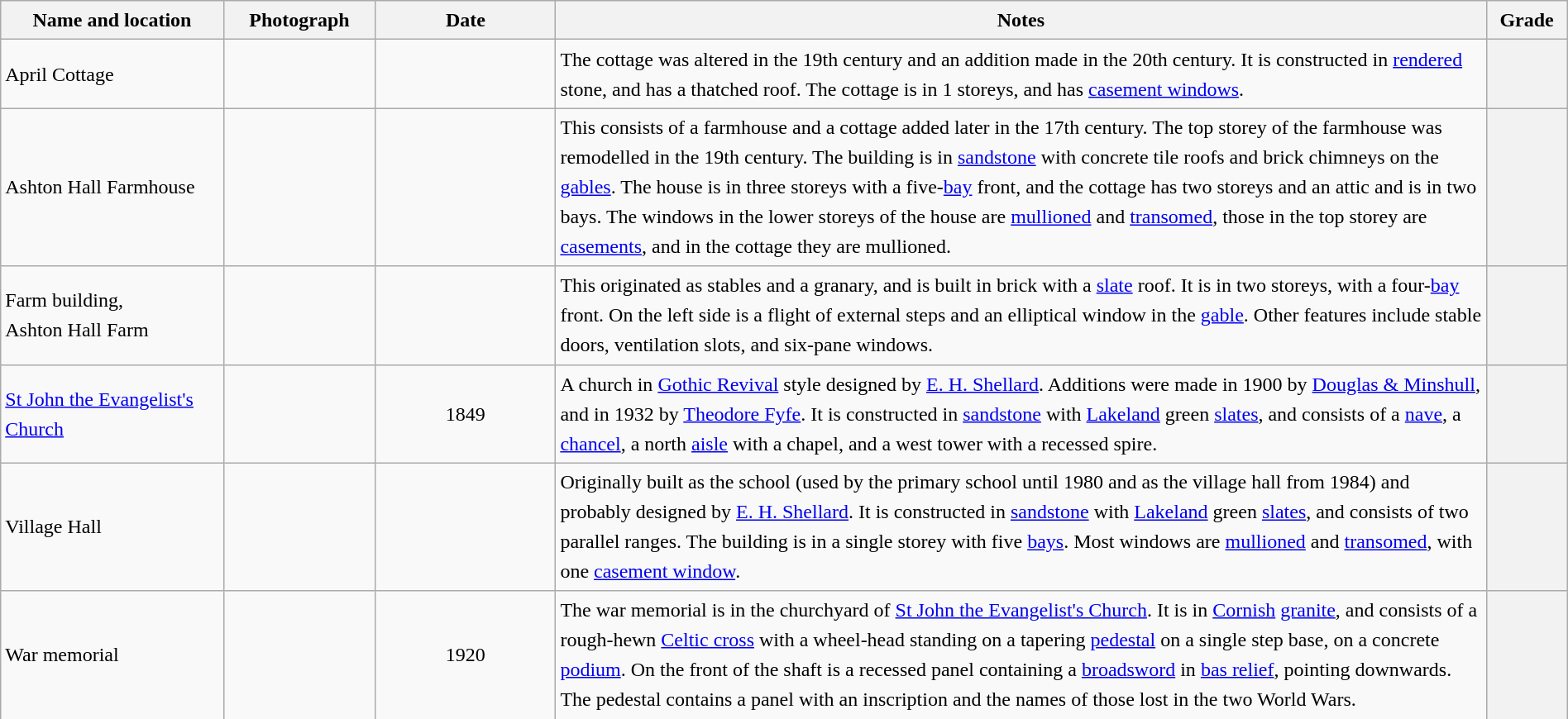<table class="wikitable sortable plainrowheaders" style="width:100%;border:0px;text-align:left;line-height:150%;">
<tr>
<th scope="col"  style="width:150px">Name and location</th>
<th scope="col"  style="width:100px" class="unsortable">Photograph</th>
<th scope="col"  style="width:120px">Date</th>
<th scope="col"  style="width:650px" class="unsortable">Notes</th>
<th scope="col"  style="width:50px">Grade</th>
</tr>
<tr>
<td>April Cottage<br><small></small></td>
<td></td>
<td align="center"></td>
<td>The cottage was altered in the 19th century and an addition made in the 20th century.  It is constructed in <a href='#'>rendered</a> stone, and has a thatched roof.  The cottage is in 1 storeys, and has <a href='#'>casement windows</a>.</td>
<th></th>
</tr>
<tr>
<td>Ashton Hall Farmhouse<br><small></small></td>
<td></td>
<td align="center"></td>
<td>This consists of a farmhouse and a cottage added later in the 17th century.  The top storey of the farmhouse was remodelled in the 19th century.  The building is in <a href='#'>sandstone</a> with concrete tile roofs and brick chimneys on the <a href='#'>gables</a>.  The house is in three storeys with a five-<a href='#'>bay</a> front, and the cottage has two storeys and an attic and is in two bays.  The windows in the lower storeys of the house are <a href='#'>mullioned</a> and <a href='#'>transomed</a>, those in the top storey are <a href='#'>casements</a>, and in the cottage they are mullioned.</td>
<th></th>
</tr>
<tr>
<td>Farm building,<br>Ashton Hall Farm<br><small></small></td>
<td></td>
<td align="center"></td>
<td>This originated as stables and a granary, and is built in brick with a <a href='#'>slate</a> roof.  It is in two storeys, with a four-<a href='#'>bay</a> front.  On the left side is a flight of external steps and an elliptical window in the <a href='#'>gable</a>.  Other features include stable doors, ventilation slots, and six-pane windows.</td>
<th></th>
</tr>
<tr>
<td><a href='#'>St John the Evangelist's Church</a><br><small></small></td>
<td></td>
<td align="center">1849</td>
<td>A church in <a href='#'>Gothic Revival</a> style designed by <a href='#'>E. H. Shellard</a>.  Additions were made in 1900 by <a href='#'>Douglas & Minshull</a>, and in 1932 by <a href='#'>Theodore Fyfe</a>.  It is constructed in <a href='#'>sandstone</a> with <a href='#'>Lakeland</a> green <a href='#'>slates</a>, and consists of a <a href='#'>nave</a>, a <a href='#'>chancel</a>, a north <a href='#'>aisle</a> with a chapel, and a west tower with a recessed spire.</td>
<th></th>
</tr>
<tr>
<td>Village Hall<br><small></small></td>
<td></td>
<td align="center"></td>
<td>Originally built as the school (used by the primary school until 1980 and as the village hall from 1984) and probably designed by <a href='#'>E. H. Shellard</a>.  It is constructed in <a href='#'>sandstone</a> with <a href='#'>Lakeland</a> green <a href='#'>slates</a>, and consists of two parallel ranges.  The building is in a single storey with five <a href='#'>bays</a>.  Most windows are <a href='#'>mullioned</a> and <a href='#'>transomed</a>, with one <a href='#'>casement window</a>.</td>
<th></th>
</tr>
<tr>
<td>War memorial<br><small></small></td>
<td></td>
<td align="center">1920</td>
<td>The war memorial is in the churchyard of <a href='#'>St John the Evangelist's Church</a>.  It is in <a href='#'>Cornish</a> <a href='#'>granite</a>, and consists of a rough-hewn <a href='#'>Celtic cross</a> with a wheel-head standing on a tapering <a href='#'>pedestal</a> on a single step base, on a concrete <a href='#'>podium</a>.  On the front of the shaft is a recessed panel containing a <a href='#'>broadsword</a> in <a href='#'>bas relief</a>, pointing downwards.  The pedestal contains a panel with an inscription and the names of those lost in the two World Wars.</td>
<th></th>
</tr>
<tr>
</tr>
</table>
